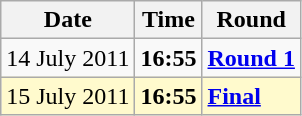<table class="wikitable">
<tr>
<th>Date</th>
<th>Time</th>
<th>Round</th>
</tr>
<tr>
<td>14 July 2011</td>
<td><strong>16:55</strong></td>
<td><strong><a href='#'>Round 1</a></strong></td>
</tr>
<tr style=background:lemonchiffon>
<td>15 July 2011</td>
<td><strong>16:55</strong></td>
<td><strong><a href='#'>Final</a></strong></td>
</tr>
</table>
